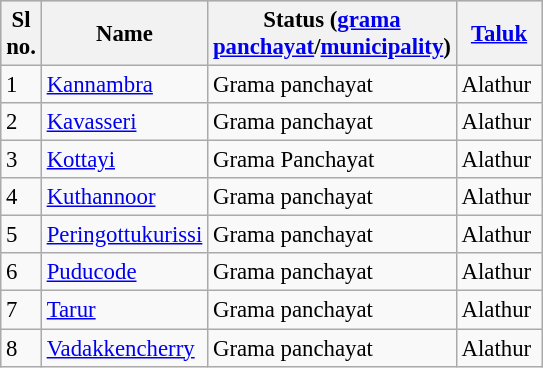<table class="wikitable sortable" style="margin: 1em 1em 1em 0; background-color: #f9f9f9; font-size: 95%;">
<tr style="background-color:#CCCCCC" align="center">
<th width="20px">Sl no.</th>
<th width="100px">Name</th>
<th width="130px">Status (<a href='#'>grama panchayat</a>/<a href='#'>municipality</a>)</th>
<th width="50px"><a href='#'>Taluk</a></th>
</tr>
<tr>
<td>1</td>
<td><a href='#'>Kannambra</a></td>
<td>Grama panchayat</td>
<td>Alathur</td>
</tr>
<tr>
<td>2</td>
<td><a href='#'>Kavasseri</a></td>
<td>Grama panchayat</td>
<td>Alathur</td>
</tr>
<tr>
<td>3</td>
<td><a href='#'>Kottayi</a></td>
<td>Grama Panchayat</td>
<td>Alathur</td>
</tr>
<tr>
<td>4</td>
<td><a href='#'>Kuthannoor</a></td>
<td>Grama panchayat</td>
<td>Alathur</td>
</tr>
<tr>
<td>5</td>
<td><a href='#'>Peringottukurissi</a></td>
<td>Grama panchayat</td>
<td>Alathur</td>
</tr>
<tr>
<td>6</td>
<td><a href='#'>Puducode</a></td>
<td>Grama panchayat</td>
<td>Alathur</td>
</tr>
<tr>
<td>7</td>
<td><a href='#'>Tarur</a></td>
<td>Grama panchayat</td>
<td>Alathur</td>
</tr>
<tr>
<td>8</td>
<td><a href='#'>Vadakkencherry</a></td>
<td>Grama panchayat</td>
<td>Alathur</td>
</tr>
</table>
